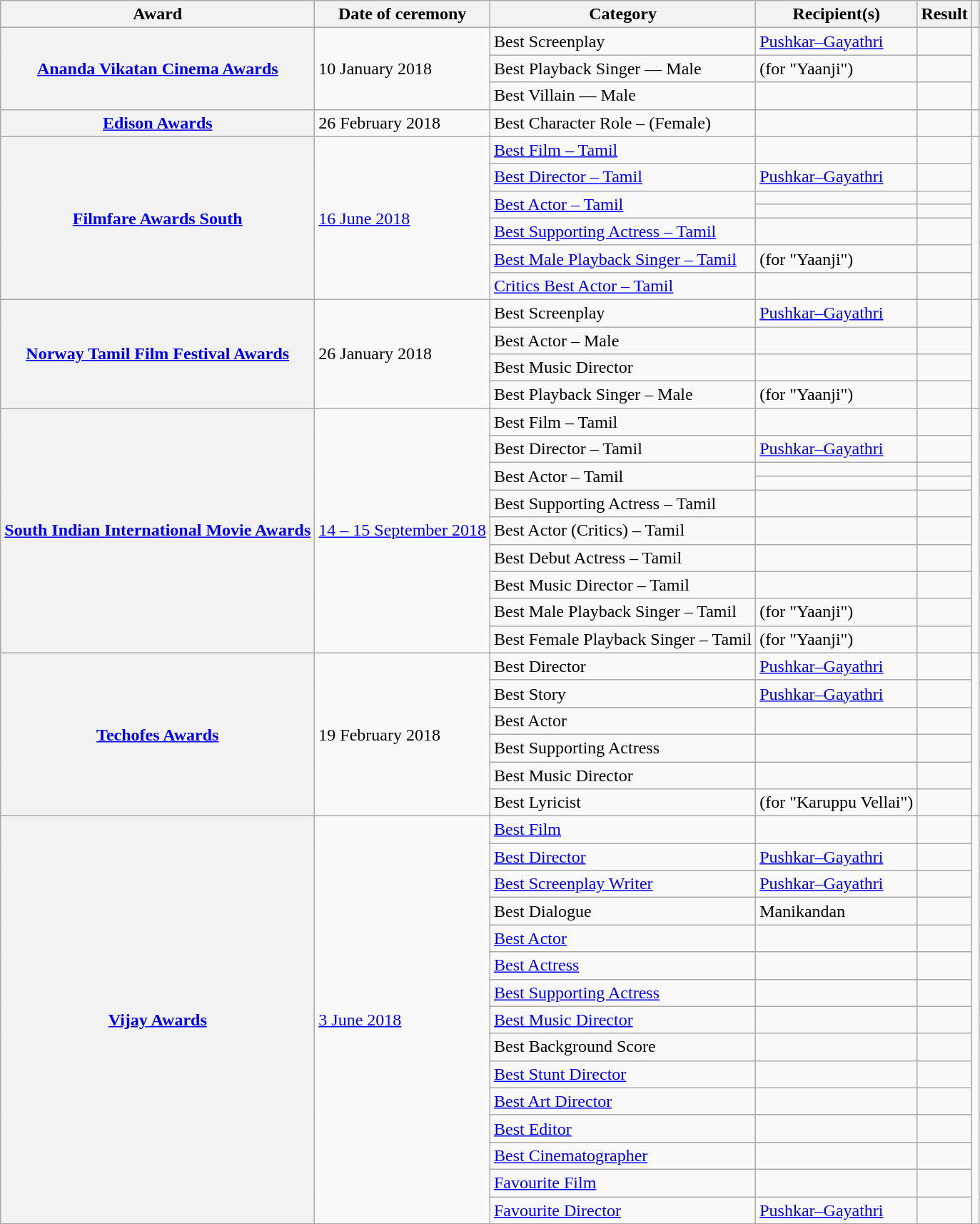<table class="wikitable plainrowheaders sortable">
<tr>
<th scope="col">Award</th>
<th scope="col">Date of ceremony</th>
<th scope="col">Category</th>
<th scope="col">Recipient(s)</th>
<th scope="col">Result</th>
<th scope="col" class="unsortable"></th>
</tr>
<tr>
<th scope="row" rowspan="3"><a href='#'>Ananda Vikatan Cinema Awards</a></th>
<td rowspan="3">10 January 2018</td>
<td>Best Screenplay</td>
<td><a href='#'>Pushkar–Gayathri</a></td>
<td></td>
<td style="text-align:center;" rowspan="3"><br></td>
</tr>
<tr>
<td>Best Playback Singer — Male</td>
<td> (for "Yaanji")</td>
<td></td>
</tr>
<tr>
<td>Best Villain — Male</td>
<td></td>
<td></td>
</tr>
<tr>
<th scope="row" rowspan="1"><a href='#'>Edison Awards</a></th>
<td rowspan="1">26 February 2018</td>
<td>Best Character Role – (Female)</td>
<td></td>
<td></td>
<td style="text-align:center;" rowspan="1"></td>
</tr>
<tr>
<th scope="row" rowspan="7"><a href='#'>Filmfare Awards South</a></th>
<td rowspan="7"><a href='#'>16 June 2018</a></td>
<td><a href='#'>Best Film – Tamil</a></td>
<td></td>
<td></td>
<td style="text-align:center;" rowspan="7"><br></td>
</tr>
<tr>
<td><a href='#'>Best Director – Tamil</a></td>
<td><a href='#'>Pushkar–Gayathri</a></td>
<td></td>
</tr>
<tr>
<td rowspan="2"><a href='#'>Best Actor – Tamil</a></td>
<td></td>
<td></td>
</tr>
<tr>
<td></td>
<td></td>
</tr>
<tr>
<td><a href='#'>Best Supporting Actress – Tamil</a></td>
<td></td>
<td></td>
</tr>
<tr>
<td><a href='#'>Best Male Playback Singer – Tamil</a></td>
<td> (for "Yaanji")</td>
<td></td>
</tr>
<tr>
<td><a href='#'>Critics Best Actor – Tamil</a></td>
<td></td>
<td></td>
</tr>
<tr>
<th scope="row" rowspan="4"><a href='#'>Norway Tamil Film Festival Awards</a></th>
<td rowspan="4">26 January 2018</td>
<td>Best Screenplay</td>
<td><a href='#'>Pushkar–Gayathri</a></td>
<td></td>
<td style="text-align:center;" rowspan="4"><br></td>
</tr>
<tr>
<td>Best Actor – Male</td>
<td></td>
<td></td>
</tr>
<tr>
<td>Best Music Director</td>
<td></td>
<td></td>
</tr>
<tr>
<td>Best Playback Singer – Male</td>
<td> (for "Yaanji")</td>
<td></td>
</tr>
<tr>
<th scope="row" rowspan="10"><a href='#'>South Indian International Movie Awards</a></th>
<td rowspan="10"><a href='#'>14 – 15 September 2018</a></td>
<td>Best Film – Tamil</td>
<td></td>
<td></td>
<td style="text-align:center;" rowspan="10"><br></td>
</tr>
<tr>
<td>Best Director – Tamil</td>
<td><a href='#'>Pushkar–Gayathri</a></td>
<td></td>
</tr>
<tr>
<td rowspan="2">Best Actor – Tamil</td>
<td></td>
<td></td>
</tr>
<tr>
<td></td>
<td></td>
</tr>
<tr>
<td>Best Supporting Actress – Tamil</td>
<td></td>
<td></td>
</tr>
<tr>
<td>Best Actor (Critics) – Tamil</td>
<td></td>
<td></td>
</tr>
<tr>
<td>Best Debut Actress – Tamil</td>
<td></td>
<td></td>
</tr>
<tr>
<td>Best Music Director – Tamil</td>
<td></td>
<td></td>
</tr>
<tr>
<td>Best Male Playback Singer – Tamil</td>
<td> (for "Yaanji")</td>
<td></td>
</tr>
<tr>
<td>Best Female Playback Singer – Tamil</td>
<td> (for "Yaanji")</td>
<td></td>
</tr>
<tr>
<th scope="row" rowspan="6"><a href='#'>Techofes Awards</a></th>
<td rowspan="6">19 February 2018</td>
<td>Best Director</td>
<td><a href='#'>Pushkar–Gayathri</a></td>
<td></td>
<td style="text-align:center;" rowspan="6"><br><br><br><br><br><br><br></td>
</tr>
<tr>
<td>Best Story</td>
<td><a href='#'>Pushkar–Gayathri</a></td>
<td></td>
</tr>
<tr>
<td>Best Actor</td>
<td></td>
<td></td>
</tr>
<tr>
<td>Best Supporting Actress</td>
<td></td>
<td></td>
</tr>
<tr>
<td>Best Music Director</td>
<td></td>
<td></td>
</tr>
<tr>
<td>Best Lyricist</td>
<td> (for "Karuppu Vellai")</td>
<td></td>
</tr>
<tr>
<th scope="row" rowspan="15"><a href='#'>Vijay Awards</a></th>
<td rowspan="15"><a href='#'>3 June 2018</a></td>
<td><a href='#'>Best Film</a></td>
<td></td>
<td></td>
<td style="text-align:center;" rowspan="15"><br><br></td>
</tr>
<tr>
<td><a href='#'>Best Director</a></td>
<td><a href='#'>Pushkar–Gayathri</a></td>
<td></td>
</tr>
<tr>
<td><a href='#'>Best Screenplay Writer</a></td>
<td><a href='#'>Pushkar–Gayathri</a></td>
<td></td>
</tr>
<tr>
<td>Best Dialogue</td>
<td>Manikandan</td>
<td></td>
</tr>
<tr>
<td><a href='#'>Best Actor</a></td>
<td></td>
<td></td>
</tr>
<tr>
<td><a href='#'>Best Actress</a></td>
<td></td>
<td></td>
</tr>
<tr>
<td><a href='#'>Best Supporting Actress</a></td>
<td></td>
<td></td>
</tr>
<tr>
<td><a href='#'>Best Music Director</a></td>
<td></td>
<td></td>
</tr>
<tr>
<td>Best Background Score</td>
<td></td>
<td></td>
</tr>
<tr>
<td><a href='#'>Best Stunt Director</a></td>
<td></td>
<td></td>
</tr>
<tr>
<td><a href='#'>Best Art Director</a></td>
<td></td>
<td></td>
</tr>
<tr>
<td><a href='#'>Best Editor</a></td>
<td></td>
<td></td>
</tr>
<tr>
<td><a href='#'>Best Cinematographer</a></td>
<td></td>
<td></td>
</tr>
<tr>
<td><a href='#'>Favourite Film</a></td>
<td></td>
<td></td>
</tr>
<tr>
<td><a href='#'>Favourite Director</a></td>
<td><a href='#'>Pushkar–Gayathri</a></td>
<td></td>
</tr>
</table>
